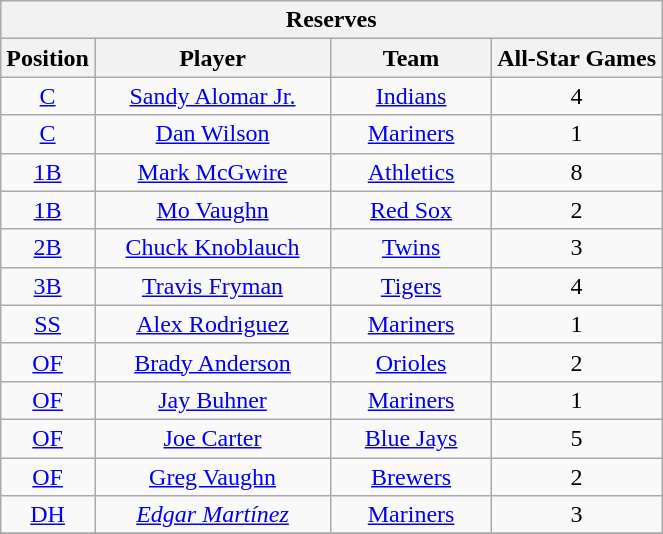<table class="wikitable" style="font-size: 100%; text-align:center;">
<tr>
<th colspan="4">Reserves</th>
</tr>
<tr>
<th>Position</th>
<th width="150">Player</th>
<th width="100">Team</th>
<th>All-Star Games</th>
</tr>
<tr>
<td><a href='#'>C</a></td>
<td><a href='#'>Sandy Alomar Jr.</a></td>
<td><a href='#'>Indians</a></td>
<td>4</td>
</tr>
<tr>
<td><a href='#'>C</a></td>
<td><a href='#'>Dan Wilson</a></td>
<td><a href='#'>Mariners</a></td>
<td>1</td>
</tr>
<tr>
<td><a href='#'>1B</a></td>
<td><a href='#'>Mark McGwire</a></td>
<td><a href='#'>Athletics</a></td>
<td>8</td>
</tr>
<tr>
<td><a href='#'>1B</a></td>
<td><a href='#'>Mo Vaughn</a></td>
<td><a href='#'>Red Sox</a></td>
<td>2</td>
</tr>
<tr>
<td><a href='#'>2B</a></td>
<td><a href='#'>Chuck Knoblauch</a></td>
<td><a href='#'>Twins</a></td>
<td>3</td>
</tr>
<tr>
<td><a href='#'>3B</a></td>
<td><a href='#'>Travis Fryman</a></td>
<td><a href='#'>Tigers</a></td>
<td>4</td>
</tr>
<tr>
<td><a href='#'>SS</a></td>
<td><a href='#'>Alex Rodriguez</a></td>
<td><a href='#'>Mariners</a></td>
<td>1</td>
</tr>
<tr>
<td><a href='#'>OF</a></td>
<td><a href='#'>Brady Anderson</a></td>
<td><a href='#'>Orioles</a></td>
<td>2</td>
</tr>
<tr>
<td><a href='#'>OF</a></td>
<td><a href='#'>Jay Buhner</a></td>
<td><a href='#'>Mariners</a></td>
<td>1</td>
</tr>
<tr>
<td><a href='#'>OF</a></td>
<td><a href='#'>Joe Carter</a></td>
<td><a href='#'>Blue Jays</a></td>
<td>5</td>
</tr>
<tr>
<td><a href='#'>OF</a></td>
<td><a href='#'>Greg Vaughn</a></td>
<td><a href='#'>Brewers</a></td>
<td>2</td>
</tr>
<tr>
<td><a href='#'>DH</a></td>
<td><em><a href='#'>Edgar Martínez</a></em></td>
<td><a href='#'>Mariners</a></td>
<td>3</td>
</tr>
<tr>
</tr>
</table>
